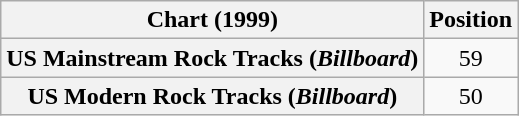<table class="wikitable sortable plainrowheaders" style="text-align:center">
<tr>
<th>Chart (1999)</th>
<th>Position</th>
</tr>
<tr>
<th scope="row">US Mainstream Rock Tracks (<em>Billboard</em>)</th>
<td>59</td>
</tr>
<tr>
<th scope="row">US Modern Rock Tracks (<em>Billboard</em>)</th>
<td>50</td>
</tr>
</table>
